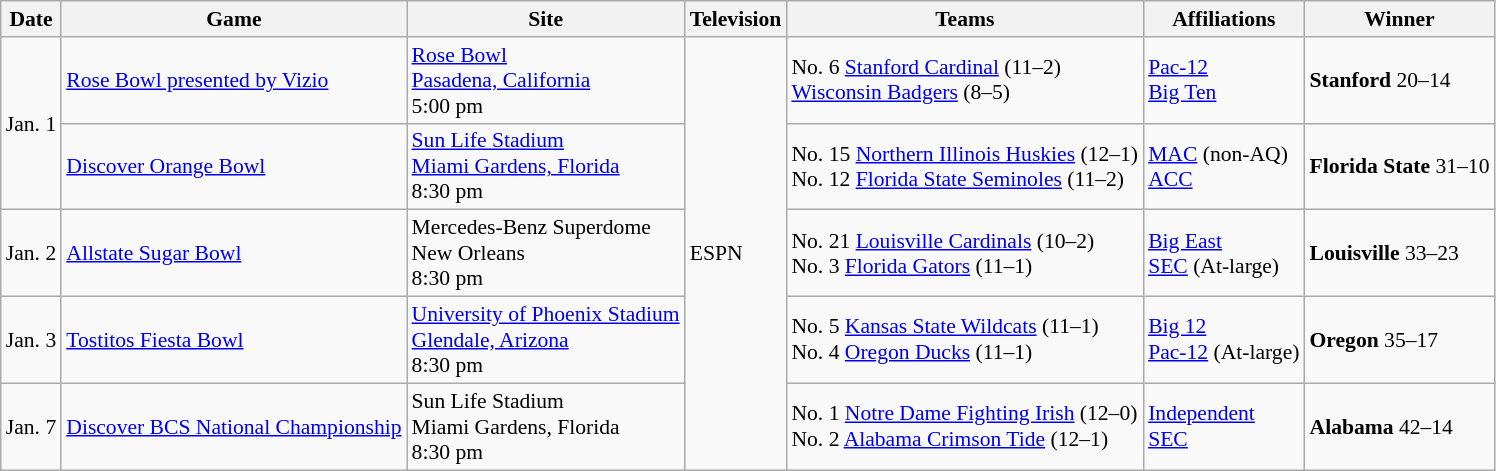<table class="wikitable" style="font-size:90%;">
<tr>
<th>Date</th>
<th>Game</th>
<th>Site</th>
<th>Television</th>
<th>Teams</th>
<th>Affiliations</th>
<th>Winner</th>
</tr>
<tr>
<td rowspan="2">Jan. 1</td>
<td><a href='#'>Rose Bowl presented by Vizio</a></td>
<td><a href='#'>Rose Bowl</a><br><a href='#'>Pasadena, California</a><br>5:00 pm</td>
<td rowspan="5">ESPN</td>
<td>No. 6 <a href='#'>Stanford Cardinal</a> (11–2)<br><a href='#'>Wisconsin Badgers</a> (8–5)</td>
<td><a href='#'>Pac-12</a><br><a href='#'>Big Ten</a></td>
<td><strong>Stanford</strong> 20–14</td>
</tr>
<tr>
<td><a href='#'>Discover Orange Bowl</a></td>
<td><a href='#'>Sun Life Stadium</a><br><a href='#'>Miami Gardens, Florida</a><br>8:30 pm</td>
<td>No. 15 <a href='#'>Northern Illinois Huskies</a> (12–1)<br>No. 12 <a href='#'>Florida State Seminoles</a> (11–2)</td>
<td><a href='#'>MAC</a> (non-AQ)<br><a href='#'>ACC</a></td>
<td><strong>Florida State</strong> 31–10</td>
</tr>
<tr>
<td>Jan. 2</td>
<td><a href='#'>Allstate Sugar Bowl</a></td>
<td>Mercedes-Benz Superdome<br>New Orleans<br>8:30 pm</td>
<td>No. 21 <a href='#'>Louisville Cardinals</a> (10–2)<br>No. 3 <a href='#'>Florida Gators</a> (11–1)</td>
<td><a href='#'>Big East</a><br><a href='#'>SEC</a> (At-large)</td>
<td><strong>Louisville</strong> 33–23</td>
</tr>
<tr>
<td>Jan. 3</td>
<td><a href='#'>Tostitos Fiesta Bowl</a></td>
<td><a href='#'>University of Phoenix Stadium</a><br><a href='#'>Glendale, Arizona</a><br>8:30 pm</td>
<td>No. 5 <a href='#'>Kansas State Wildcats</a> (11–1)<br>No. 4 <a href='#'>Oregon Ducks</a> (11–1)</td>
<td><a href='#'>Big 12</a><br><a href='#'>Pac-12</a> (At-large)</td>
<td><strong>Oregon</strong> 35–17</td>
</tr>
<tr>
<td>Jan. 7</td>
<td><a href='#'>Discover BCS National Championship</a></td>
<td>Sun Life Stadium<br>Miami Gardens, Florida<br>8:30 pm</td>
<td>No. 1 <a href='#'>Notre Dame Fighting Irish</a> (12–0)<br>No. 2 <a href='#'>Alabama Crimson Tide</a> (12–1)</td>
<td><a href='#'>Independent</a><br><a href='#'>SEC</a></td>
<td><strong>Alabama</strong> 42–14</td>
</tr>
</table>
